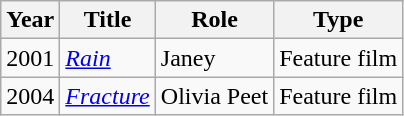<table class="wikitable">
<tr>
<th>Year</th>
<th>Title</th>
<th>Role</th>
<th>Type</th>
</tr>
<tr>
<td>2001</td>
<td><em><a href='#'>Rain</a></em></td>
<td>Janey</td>
<td>Feature film</td>
</tr>
<tr>
<td>2004</td>
<td><em><a href='#'>Fracture</a></em></td>
<td>Olivia Peet</td>
<td>Feature film</td>
</tr>
</table>
